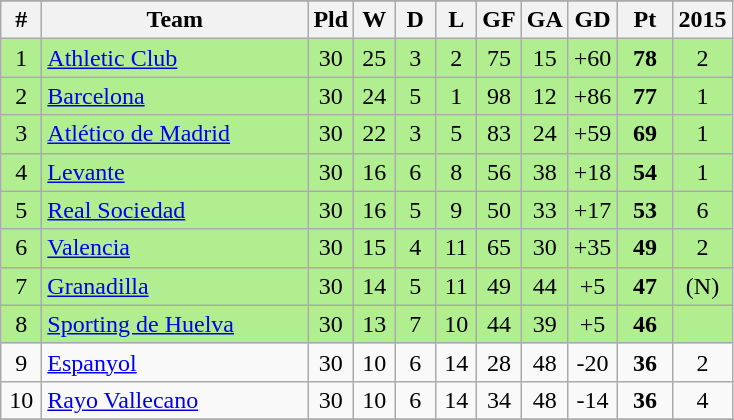<table class=wikitable style="text-align: center;">
<tr>
</tr>
<tr>
<th width=20>#</th>
<th width=170>Team</th>
<th width=20>Pld</th>
<th width=20>W</th>
<th width=20>D</th>
<th width=20>L</th>
<th width=20>GF</th>
<th width=20>GA</th>
<th width=20>GD</th>
<th width=30>Pt</th>
<th width=30>2015</th>
</tr>
<tr bgcolor=B0EE90>
<td>1</td>
<td align="left"><a href='#'>Athletic Club</a></td>
<td>30</td>
<td>25</td>
<td>3</td>
<td>2</td>
<td>75</td>
<td>15</td>
<td>+60</td>
<td><strong>78</strong></td>
<td> 2</td>
</tr>
<tr bgcolor=B0EE90>
<td>2</td>
<td align="left"><a href='#'>Barcelona</a></td>
<td>30</td>
<td>24</td>
<td>5</td>
<td>1</td>
<td>98</td>
<td>12</td>
<td>+86</td>
<td><strong>77</strong></td>
<td> 1</td>
</tr>
<tr bgcolor=B0EE90>
<td>3</td>
<td align="left"><a href='#'>Atlético de Madrid</a></td>
<td>30</td>
<td>22</td>
<td>3</td>
<td>5</td>
<td>83</td>
<td>24</td>
<td>+59</td>
<td><strong>69</strong></td>
<td> 1</td>
</tr>
<tr bgcolor=B0EE90>
<td>4</td>
<td align="left"><a href='#'>Levante</a></td>
<td>30</td>
<td>16</td>
<td>6</td>
<td>8</td>
<td>56</td>
<td>38</td>
<td>+18</td>
<td><strong>54</strong></td>
<td> 1</td>
</tr>
<tr bgcolor=B0EE90>
<td>5</td>
<td align="left"><a href='#'>Real Sociedad</a></td>
<td>30</td>
<td>16</td>
<td>5</td>
<td>9</td>
<td>50</td>
<td>33</td>
<td>+17</td>
<td><strong>53</strong></td>
<td> 6</td>
</tr>
<tr bgcolor=B0EE90>
<td>6</td>
<td align="left"><a href='#'>Valencia</a></td>
<td>30</td>
<td>15</td>
<td>4</td>
<td>11</td>
<td>65</td>
<td>30</td>
<td>+35</td>
<td><strong>49</strong></td>
<td> 2</td>
</tr>
<tr bgcolor=B0EE90>
<td>7</td>
<td align="left"><a href='#'>Granadilla</a></td>
<td>30</td>
<td>14</td>
<td>5</td>
<td>11</td>
<td>49</td>
<td>44</td>
<td>+5</td>
<td><strong>47</strong></td>
<td>(N)</td>
</tr>
<tr bgcolor=B0EE90>
<td>8</td>
<td align="left"><a href='#'>Sporting de Huelva</a></td>
<td>30</td>
<td>13</td>
<td>7</td>
<td>10</td>
<td>44</td>
<td>39</td>
<td>+5</td>
<td><strong>46</strong></td>
<td></td>
</tr>
<tr>
<td>9</td>
<td align="left"><a href='#'>Espanyol</a></td>
<td>30</td>
<td>10</td>
<td>6</td>
<td>14</td>
<td>28</td>
<td>48</td>
<td>-20</td>
<td><strong>36</strong></td>
<td> 2</td>
</tr>
<tr>
<td>10</td>
<td align="left"><a href='#'>Rayo Vallecano</a></td>
<td>30</td>
<td>10</td>
<td>6</td>
<td>14</td>
<td>34</td>
<td>48</td>
<td>-14</td>
<td><strong>36</strong></td>
<td> 4</td>
</tr>
<tr>
</tr>
</table>
